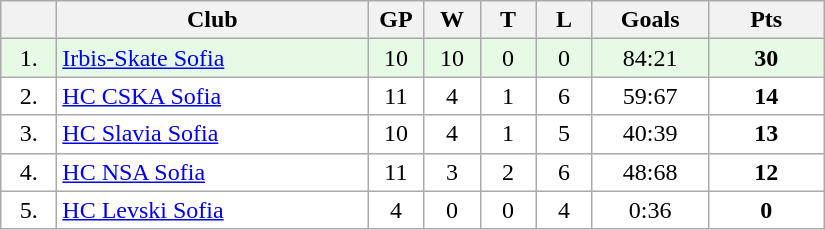<table class="wikitable">
<tr>
<th width="30"></th>
<th width="200">Club</th>
<th width="30">GP</th>
<th width="30">W</th>
<th width="30">T</th>
<th width="30">L</th>
<th width="70">Goals</th>
<th width="70">Pts</th>
</tr>
<tr bgcolor="#e6fae6" align="center">
<td>1.</td>
<td align="left"><a href='#'>Irbis-Skate Sofia</a></td>
<td>10</td>
<td>10</td>
<td>0</td>
<td>0</td>
<td>84:21</td>
<td><strong>30</strong></td>
</tr>
<tr bgcolor="#FFFFFF" align="center">
<td>2.</td>
<td align="left"><a href='#'>HC CSKA Sofia</a></td>
<td>11</td>
<td>4</td>
<td>1</td>
<td>6</td>
<td>59:67</td>
<td><strong>14</strong></td>
</tr>
<tr bgcolor="#FFFFFF" align="center">
<td>3.</td>
<td align="left"><a href='#'>HC Slavia Sofia</a></td>
<td>10</td>
<td>4</td>
<td>1</td>
<td>5</td>
<td>40:39</td>
<td><strong>13</strong></td>
</tr>
<tr bgcolor="#FFFFFF" align="center">
<td>4.</td>
<td align="left"><a href='#'>HC NSA Sofia</a></td>
<td>11</td>
<td>3</td>
<td>2</td>
<td>6</td>
<td>48:68</td>
<td><strong>12</strong></td>
</tr>
<tr bgcolor="#FFFFFF" align="center">
<td>5.</td>
<td align="left"><a href='#'>HC Levski Sofia</a></td>
<td>4</td>
<td>0</td>
<td>0</td>
<td>4</td>
<td>0:36</td>
<td><strong>0</strong></td>
</tr>
</table>
